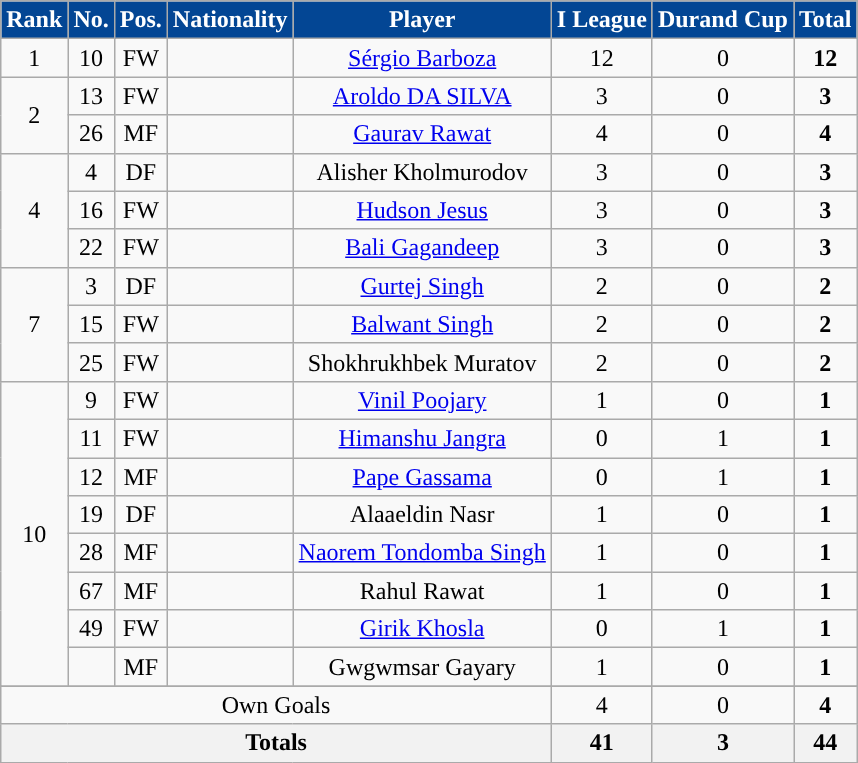<table class="wikitable sortable" style="text-align:center">
<tr>
<th style=background-color:#034694;color:#FFFFFF>Rank</th>
<th style=background-color:#034694;color:#FFFFFF>No.</th>
<th style=background-color:#034694;color:#FFFFFF>Pos.</th>
<th style=background-color:#034694;color:#FFFFFF>Nationality</th>
<th style=background-color:#034694;color:#FFFFFF>Player</th>
<th style=background-color:#034694;color:#FFFFFF>I League</th>
<th style=background-color:#034694;color:#FFFFFF>Durand Cup</th>
<th style=background-color:#034694;color:#FFFFFF>Total</th>
</tr>
<tr>
<td rowspan="1">1</td>
<td>10</td>
<td>FW</td>
<td></td>
<td><a href='#'>Sérgio Barboza</a></td>
<td>12</td>
<td>0</td>
<td><strong>12</strong></td>
</tr>
<tr>
<td rowspan="2">2</td>
<td>13</td>
<td>FW</td>
<td></td>
<td><a href='#'>Aroldo DA SILVA</a></td>
<td>3</td>
<td>0</td>
<td><strong>3</strong></td>
</tr>
<tr>
<td>26</td>
<td>MF</td>
<td></td>
<td><a href='#'>Gaurav Rawat</a></td>
<td>4</td>
<td>0</td>
<td><strong>4</strong></td>
</tr>
<tr>
<td rowspan="3">4</td>
<td>4</td>
<td>DF</td>
<td></td>
<td>Alisher Kholmurodov</td>
<td>3</td>
<td>0</td>
<td><strong>3</strong></td>
</tr>
<tr>
<td>16</td>
<td>FW</td>
<td></td>
<td><a href='#'>Hudson Jesus</a></td>
<td>3</td>
<td>0</td>
<td><strong>3</strong></td>
</tr>
<tr>
<td>22</td>
<td>FW</td>
<td></td>
<td><a href='#'>Bali Gagandeep</a></td>
<td>3</td>
<td>0</td>
<td><strong>3</strong></td>
</tr>
<tr>
<td rowspan="3">7</td>
<td>3</td>
<td>DF</td>
<td></td>
<td><a href='#'>Gurtej Singh</a></td>
<td>2</td>
<td>0</td>
<td><strong>2</strong></td>
</tr>
<tr>
<td>15</td>
<td>FW</td>
<td></td>
<td><a href='#'>Balwant Singh</a></td>
<td>2</td>
<td>0</td>
<td><strong>2</strong></td>
</tr>
<tr>
<td>25</td>
<td>FW</td>
<td></td>
<td>Shokhrukhbek Muratov</td>
<td>2</td>
<td>0</td>
<td><strong>2</strong></td>
</tr>
<tr>
<td rowspan="8">10</td>
<td>9</td>
<td>FW</td>
<td></td>
<td><a href='#'>Vinil Poojary</a></td>
<td>1</td>
<td>0</td>
<td><strong>1</strong></td>
</tr>
<tr>
<td>11</td>
<td>FW</td>
<td></td>
<td><a href='#'>Himanshu Jangra</a></td>
<td>0</td>
<td>1</td>
<td><strong>1</strong></td>
</tr>
<tr>
<td>12</td>
<td>MF</td>
<td></td>
<td><a href='#'>Pape Gassama</a></td>
<td>0</td>
<td>1</td>
<td><strong>1</strong></td>
</tr>
<tr>
<td>19</td>
<td>DF</td>
<td></td>
<td>Alaaeldin Nasr</td>
<td>1</td>
<td>0</td>
<td><strong>1</strong></td>
</tr>
<tr>
<td>28</td>
<td>MF</td>
<td></td>
<td><a href='#'>Naorem Tondomba Singh</a></td>
<td>1</td>
<td>0</td>
<td><strong>1</strong></td>
</tr>
<tr>
<td>67</td>
<td>MF</td>
<td></td>
<td>Rahul Rawat</td>
<td>1</td>
<td>0</td>
<td><strong>1</strong></td>
</tr>
<tr>
<td>49</td>
<td>FW</td>
<td></td>
<td><a href='#'>Girik Khosla</a></td>
<td>0</td>
<td>1</td>
<td><strong>1</strong></td>
</tr>
<tr>
<td></td>
<td>MF</td>
<td></td>
<td>Gwgwmsar Gayary</td>
<td>1</td>
<td>0</td>
<td><strong>1</strong></td>
</tr>
<tr>
</tr>
<tr class="sortbottom">
<td colspan="5">Own Goals</td>
<td>4</td>
<td>0</td>
<td><strong>4</strong></td>
</tr>
<tr>
<th colspan="5"><strong>Totals</strong></th>
<th><strong>41</strong></th>
<th><strong>3</strong></th>
<th><strong>44</strong></th>
</tr>
</table>
